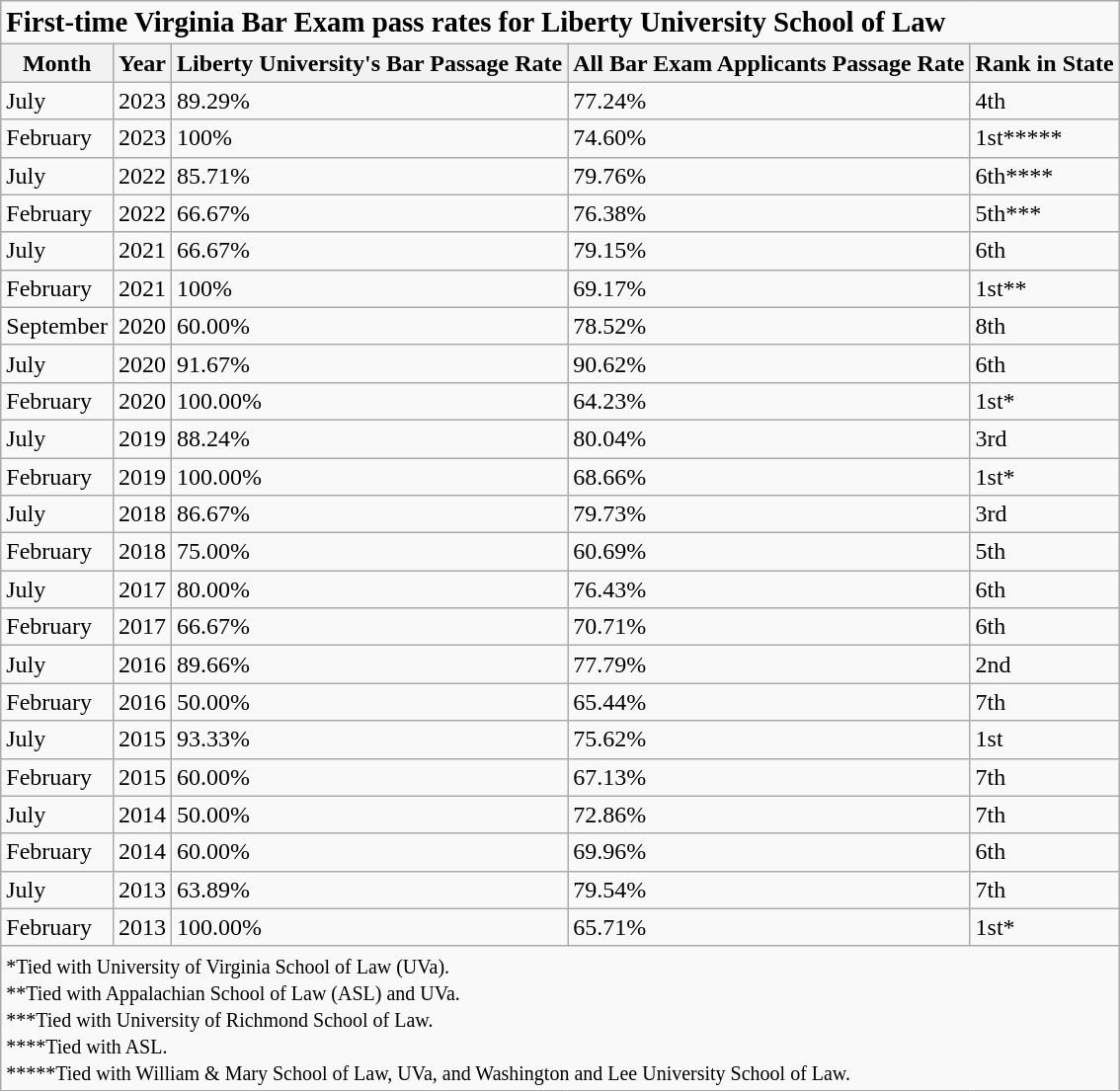<table class="wikitable">
<tr>
<td colspan="5"><strong><big>First-time Virginia Bar Exam pass rates for Liberty University School of Law</big></strong></td>
</tr>
<tr>
<th>Month</th>
<th>Year</th>
<th>Liberty University's Bar Passage Rate</th>
<th>All Bar Exam Applicants Passage Rate</th>
<th>Rank in State</th>
</tr>
<tr>
<td>July</td>
<td>2023</td>
<td>89.29%</td>
<td>77.24%</td>
<td>4th</td>
</tr>
<tr>
<td>February</td>
<td>2023</td>
<td>100%</td>
<td>74.60%</td>
<td>1st*****</td>
</tr>
<tr>
<td>July</td>
<td>2022</td>
<td>85.71%</td>
<td>79.76%</td>
<td>6th****</td>
</tr>
<tr>
<td>February</td>
<td>2022</td>
<td>66.67%</td>
<td>76.38%</td>
<td>5th***</td>
</tr>
<tr>
<td>July</td>
<td>2021</td>
<td>66.67%</td>
<td>79.15%</td>
<td>6th</td>
</tr>
<tr>
<td>February</td>
<td>2021</td>
<td>100%</td>
<td>69.17%</td>
<td>1st**</td>
</tr>
<tr>
<td>September</td>
<td>2020</td>
<td>60.00%</td>
<td>78.52%</td>
<td>8th</td>
</tr>
<tr>
<td>July</td>
<td>2020</td>
<td>91.67%</td>
<td>90.62%</td>
<td>6th</td>
</tr>
<tr>
<td>February</td>
<td>2020</td>
<td>100.00%</td>
<td>64.23%</td>
<td>1st*</td>
</tr>
<tr>
<td>July</td>
<td>2019</td>
<td>88.24%</td>
<td>80.04%</td>
<td>3rd</td>
</tr>
<tr>
<td>February</td>
<td>2019</td>
<td>100.00%</td>
<td>68.66%</td>
<td>1st*</td>
</tr>
<tr>
<td>July</td>
<td>2018</td>
<td>86.67%</td>
<td>79.73%</td>
<td>3rd</td>
</tr>
<tr>
<td>February</td>
<td>2018</td>
<td>75.00%</td>
<td>60.69%</td>
<td>5th</td>
</tr>
<tr>
<td>July</td>
<td>2017</td>
<td>80.00%</td>
<td>76.43%</td>
<td>6th</td>
</tr>
<tr>
<td>February</td>
<td>2017</td>
<td>66.67%</td>
<td>70.71%</td>
<td>6th</td>
</tr>
<tr>
<td>July</td>
<td>2016</td>
<td>89.66%</td>
<td>77.79%</td>
<td>2nd</td>
</tr>
<tr>
<td>February</td>
<td>2016</td>
<td>50.00%</td>
<td>65.44%</td>
<td>7th</td>
</tr>
<tr>
<td>July</td>
<td>2015</td>
<td>93.33%</td>
<td>75.62%</td>
<td>1st</td>
</tr>
<tr>
<td>February</td>
<td>2015</td>
<td>60.00%</td>
<td>67.13%</td>
<td>7th</td>
</tr>
<tr>
<td>July</td>
<td>2014</td>
<td>50.00%</td>
<td>72.86%</td>
<td>7th</td>
</tr>
<tr>
<td>February</td>
<td>2014</td>
<td>60.00%</td>
<td>69.96%</td>
<td>6th</td>
</tr>
<tr>
<td>July</td>
<td>2013</td>
<td>63.89%</td>
<td>79.54%</td>
<td>7th</td>
</tr>
<tr>
<td>February</td>
<td>2013</td>
<td>100.00%</td>
<td>65.71%</td>
<td>1st*</td>
</tr>
<tr>
<td colspan="5"><small>*Tied with University of Virginia School of Law (UVa).<br>**Tied with Appalachian School of Law (ASL) and UVa.<br>***Tied with University of Richmond School of Law.<br>****Tied with ASL.<br>*****Tied with William & Mary School of Law, UVa, and Washington and Lee University School of Law.</small></td>
</tr>
</table>
